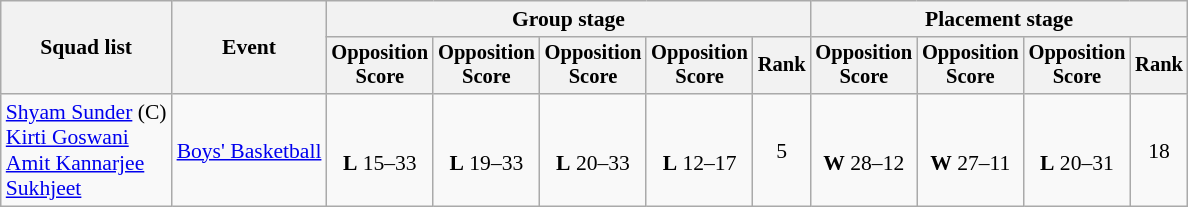<table class="wikitable" style="text-align:center; font-size:90%">
<tr>
<th rowspan="2">Squad list</th>
<th rowspan="2">Event</th>
<th colspan="5">Group stage</th>
<th colspan="4">Placement stage</th>
</tr>
<tr style="font-size:95%">
<th>Opposition<br>Score</th>
<th>Opposition<br>Score</th>
<th>Opposition<br>Score</th>
<th>Opposition<br>Score</th>
<th>Rank</th>
<th>Opposition<br>Score</th>
<th>Opposition<br>Score</th>
<th>Opposition<br>Score</th>
<th>Rank</th>
</tr>
<tr>
<td align=left rowspan="4"><a href='#'>Shyam Sunder</a> (C)<br><a href='#'>Kirti Goswani</a><br><a href='#'>Amit Kannarjee</a><br><a href='#'>Sukhjeet</a></td>
<td rowspan="4"><a href='#'>Boys' Basketball</a></td>
<td><br> <strong>L</strong> 15–33</td>
<td><br> <strong>L</strong> 19–33</td>
<td><br> <strong>L</strong> 20–33</td>
<td><br> <strong>L</strong> 12–17</td>
<td>5</td>
<td><br> <strong>W</strong> 28–12</td>
<td><br> <strong>W</strong> 27–11</td>
<td><br> <strong>L</strong> 20–31</td>
<td>18</td>
</tr>
</table>
